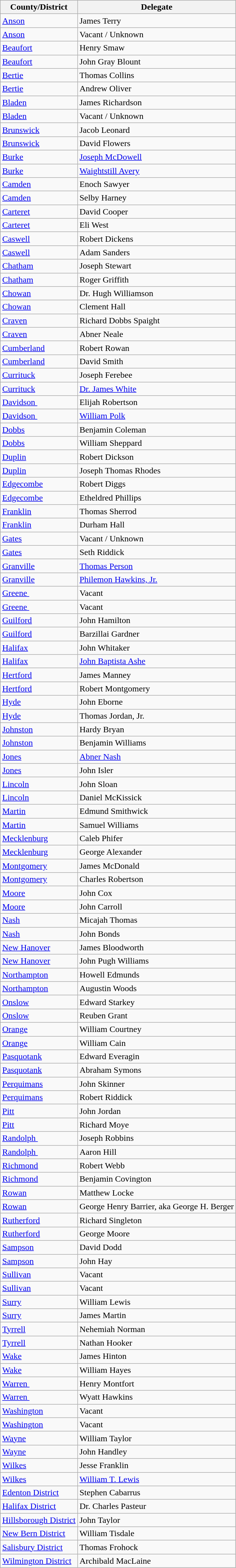<table class="wikitable sortable">
<tr>
<th>County/District</th>
<th>Delegate</th>
</tr>
<tr>
<td><a href='#'>Anson</a></td>
<td data-sort-value="Terry, James">James Terry</td>
</tr>
<tr>
<td><a href='#'>Anson</a></td>
<td data-sort-value="z Vacant/Unknown">Vacant / Unknown</td>
</tr>
<tr>
<td><a href='#'>Beaufort</a></td>
<td data-sort-value="Smaw, Henry">Henry Smaw</td>
</tr>
<tr>
<td><a href='#'>Beaufort</a></td>
<td data-sort-value="Blount, John Gray">John Gray Blount</td>
</tr>
<tr>
<td><a href='#'>Bertie</a></td>
<td data-sort-value="Collins, Thomas">Thomas Collins</td>
</tr>
<tr>
<td><a href='#'>Bertie</a></td>
<td data-sort-value="Oliver, Andrew">Andrew Oliver</td>
</tr>
<tr>
<td><a href='#'>Bladen</a></td>
<td data-sort-value="Richardson, James">James Richardson</td>
</tr>
<tr>
<td><a href='#'>Bladen</a></td>
<td data-sort-value="z Vacant/Unknown">Vacant / Unknown</td>
</tr>
<tr>
<td><a href='#'>Brunswick</a></td>
<td data-sort-value="Leonard, Jacob">Jacob Leonard</td>
</tr>
<tr>
<td><a href='#'>Brunswick</a></td>
<td data-sort-value="Flowers, David">David Flowers</td>
</tr>
<tr>
<td><a href='#'>Burke</a></td>
<td data-sort-value="McDowell, Joseph"><a href='#'>Joseph McDowell</a></td>
</tr>
<tr>
<td><a href='#'>Burke</a></td>
<td data-sort-value="Avery, Waightstill"><a href='#'>Waightstill Avery</a></td>
</tr>
<tr>
<td><a href='#'>Camden</a></td>
<td data-sort-value="Sawyer, Enoch">Enoch Sawyer</td>
</tr>
<tr>
<td><a href='#'>Camden</a></td>
<td data-sort-value="Harney, Selby">Selby Harney</td>
</tr>
<tr>
<td><a href='#'>Carteret</a></td>
<td data-sort-value="Cooper, David">David Cooper</td>
</tr>
<tr>
<td><a href='#'>Carteret</a></td>
<td data-sort-value="West, Eli">Eli West</td>
</tr>
<tr>
<td><a href='#'>Caswell</a></td>
<td data-sort-value="Dickens, Robert">Robert Dickens</td>
</tr>
<tr>
<td><a href='#'>Caswell</a></td>
<td data-sort-value="Sanders, Adam">Adam Sanders</td>
</tr>
<tr>
<td><a href='#'>Chatham</a></td>
<td data-sort-value="Stewart, Joseph">Joseph Stewart</td>
</tr>
<tr>
<td><a href='#'>Chatham</a></td>
<td data-sort-value="Griffith, Roger">Roger Griffith</td>
</tr>
<tr>
<td><a href='#'>Chowan</a></td>
<td data-sort-value="williamson, Hugh, Dr.">Dr. Hugh Williamson</td>
</tr>
<tr>
<td><a href='#'>Chowan</a></td>
<td data-sort-value="Hall, Clement">Clement Hall</td>
</tr>
<tr>
<td><a href='#'>Craven</a></td>
<td data-sort-value="Spaight, Richard Dobbs">Richard Dobbs Spaight</td>
</tr>
<tr>
<td><a href='#'>Craven</a></td>
<td data-sort-value="Neale, Abner">Abner Neale</td>
</tr>
<tr>
<td><a href='#'>Cumberland</a></td>
<td data-sort-value="Rowan, Robert">Robert Rowan</td>
</tr>
<tr>
<td><a href='#'>Cumberland</a></td>
<td data-sort-value="Smith, David">David Smith</td>
</tr>
<tr>
<td><a href='#'>Currituck</a></td>
<td data-sort-value="Ferebee, Joseph">Joseph Ferebee</td>
</tr>
<tr>
<td><a href='#'>Currituck</a></td>
<td data-sort-value="White, James, Dr."><a href='#'>Dr. James White</a></td>
</tr>
<tr>
<td><a href='#'>Davidson </a></td>
<td data-sort-value="Robertson, Elijah">Elijah Robertson</td>
</tr>
<tr>
<td><a href='#'>Davidson </a></td>
<td data-sort-value="Polk, William"><a href='#'>William Polk</a></td>
</tr>
<tr>
<td><a href='#'>Dobbs</a></td>
<td data-sort-value="Coleman, Benjamin">Benjamin Coleman</td>
</tr>
<tr>
<td><a href='#'>Dobbs</a></td>
<td data-sort-value="Sheppard, William">William Sheppard</td>
</tr>
<tr>
<td><a href='#'>Duplin</a></td>
<td data-sort-value="Dickson, Robert">Robert Dickson</td>
</tr>
<tr>
<td><a href='#'>Duplin</a></td>
<td data-sort-value="Rhodes, Joseph Thomas">Joseph Thomas Rhodes</td>
</tr>
<tr>
<td><a href='#'>Edgecombe</a></td>
<td data-sort-value="Diggs, Robert">Robert Diggs</td>
</tr>
<tr>
<td><a href='#'>Edgecombe</a></td>
<td data-sort-value="Phillips, Etheldred">Etheldred Phillips</td>
</tr>
<tr>
<td><a href='#'>Franklin</a></td>
<td data-sort-value="Sherrod, Thomas">Thomas Sherrod</td>
</tr>
<tr>
<td><a href='#'>Franklin</a></td>
<td data-sort-value="Hall, Durham">Durham Hall</td>
</tr>
<tr>
<td><a href='#'>Gates</a></td>
<td data-sort-value="z Vacant/Unknown">Vacant / Unknown</td>
</tr>
<tr>
<td><a href='#'>Gates</a></td>
<td data-sort-value="Riddick, Seth">Seth Riddick</td>
</tr>
<tr>
<td><a href='#'>Granville</a></td>
<td data-sort-value="Person, Thomas"><a href='#'>Thomas Person</a></td>
</tr>
<tr>
<td><a href='#'>Granville</a></td>
<td data-sort-value="Hawkins, Philemon, Jr."><a href='#'>Philemon Hawkins, Jr.</a></td>
</tr>
<tr>
<td><a href='#'>Greene </a></td>
<td data-sort-value="z Vacant">Vacant</td>
</tr>
<tr>
<td><a href='#'>Greene </a></td>
<td data-sort-value="z Vacant ">Vacant</td>
</tr>
<tr>
<td><a href='#'>Guilford</a></td>
<td data-sort-value="Hamilton, John">John Hamilton</td>
</tr>
<tr>
<td><a href='#'>Guilford</a></td>
<td data-sort-value="Gardner, Barzillai">Barzillai Gardner</td>
</tr>
<tr>
<td><a href='#'>Halifax</a></td>
<td data-sort-value="Whitaker, John">John Whitaker</td>
</tr>
<tr>
<td><a href='#'>Halifax</a></td>
<td data-sort-value="Ashe, John Baptista"><a href='#'>John Baptista Ashe</a></td>
</tr>
<tr>
<td><a href='#'>Hertford</a></td>
<td data-sort-value="Manney, James">James Manney</td>
</tr>
<tr>
<td><a href='#'>Hertford</a></td>
<td data-sort-value="Montgomery, Robert">Robert Montgomery</td>
</tr>
<tr>
<td><a href='#'>Hyde</a></td>
<td data-sort-value="Eborne, John">John Eborne</td>
</tr>
<tr>
<td><a href='#'>Hyde</a></td>
<td data-sort-value="Jordan, Thomas, Jr.">Thomas Jordan, Jr.</td>
</tr>
<tr>
<td><a href='#'>Johnston</a></td>
<td data-sort-value="Bryan, Hardy">Hardy Bryan</td>
</tr>
<tr>
<td><a href='#'>Johnston</a></td>
<td data-sort-value="Williams, Benjamin">Benjamin Williams</td>
</tr>
<tr>
<td><a href='#'>Jones</a></td>
<td data-sort-value="Nash, Abner"><a href='#'>Abner Nash</a></td>
</tr>
<tr>
<td><a href='#'>Jones</a></td>
<td data-sort-value="Isler, John">John Isler</td>
</tr>
<tr>
<td><a href='#'>Lincoln</a></td>
<td data-sort-value="Sloan, John">John Sloan</td>
</tr>
<tr>
<td><a href='#'>Lincoln</a></td>
<td data-sort-value="McKissick, Daniel">Daniel McKissick</td>
</tr>
<tr>
<td><a href='#'>Martin</a></td>
<td data-sort-value="Smithwick, Edmund">Edmund Smithwick</td>
</tr>
<tr>
<td><a href='#'>Martin</a></td>
<td data-sort-value="Williams, Samuel">Samuel Williams</td>
</tr>
<tr>
<td><a href='#'>Mecklenburg</a></td>
<td data-sort-value="Phifer, Caleb">Caleb Phifer</td>
</tr>
<tr>
<td><a href='#'>Mecklenburg</a></td>
<td data-sort-value="Alexander, George">George Alexander</td>
</tr>
<tr>
<td><a href='#'>Montgomery</a></td>
<td data-sort-value="McDonald, James">James McDonald</td>
</tr>
<tr>
<td><a href='#'>Montgomery</a></td>
<td data-sort-value="Robertson, Charles">Charles Robertson</td>
</tr>
<tr>
<td><a href='#'>Moore</a></td>
<td data-sort-value="Cox, John">John Cox</td>
</tr>
<tr>
<td><a href='#'>Moore</a></td>
<td data-sort-value="Carroll, John">John Carroll</td>
</tr>
<tr>
<td><a href='#'>Nash</a></td>
<td data-sort-value="Thomas, Micajah">Micajah Thomas</td>
</tr>
<tr>
<td><a href='#'>Nash</a></td>
<td data-sort-value="Bonds, John">John Bonds</td>
</tr>
<tr>
<td><a href='#'>New Hanover</a></td>
<td data-sort-value="Bloodworth, James">James Bloodworth</td>
</tr>
<tr>
<td><a href='#'>New Hanover</a></td>
<td data-sort-value="Williams, John Pugh">John Pugh Williams</td>
</tr>
<tr>
<td><a href='#'>Northampton</a></td>
<td data-sort-value="Edmunds, Howell">Howell Edmunds</td>
</tr>
<tr>
<td><a href='#'>Northampton</a></td>
<td data-sort-value="Woods, Augustin">Augustin Woods</td>
</tr>
<tr>
<td><a href='#'>Onslow</a></td>
<td data-sort-value="Starkey, Edward">Edward Starkey</td>
</tr>
<tr>
<td><a href='#'>Onslow</a></td>
<td data-sort-value="Grant, Reuben">Reuben Grant</td>
</tr>
<tr>
<td><a href='#'>Orange</a></td>
<td data-sort-value="Courtney, William">William Courtney</td>
</tr>
<tr>
<td><a href='#'>Orange</a></td>
<td data-sort-value="Cain, William">William Cain</td>
</tr>
<tr>
<td><a href='#'>Pasquotank</a></td>
<td data-sort-value="Everagin, Edward">Edward Everagin</td>
</tr>
<tr>
<td><a href='#'>Pasquotank</a></td>
<td data-sort-value="Symons, Abraham">Abraham Symons</td>
</tr>
<tr>
<td><a href='#'>Perquimans</a></td>
<td data-sort-value="Skinner, John">John Skinner</td>
</tr>
<tr>
<td><a href='#'>Perquimans</a></td>
<td data-sort-value="Riddick, Robert">Robert Riddick</td>
</tr>
<tr>
<td><a href='#'>Pitt</a></td>
<td data-sort-value="Jordan, John">John Jordan</td>
</tr>
<tr>
<td><a href='#'>Pitt</a></td>
<td data-sort-value="Moye, Richard">Richard Moye</td>
</tr>
<tr>
<td><a href='#'>Randolph </a></td>
<td data-sort-value="Robbins, Joseph">Joseph Robbins</td>
</tr>
<tr>
<td><a href='#'>Randolph </a></td>
<td data-sort-value="Hill, Aaron">Aaron Hill</td>
</tr>
<tr>
<td><a href='#'>Richmond</a></td>
<td data-sort-value="Webb, Robert">Robert Webb</td>
</tr>
<tr>
<td><a href='#'>Richmond</a></td>
<td data-sort-value="Covington, Benjamin">Benjamin Covington</td>
</tr>
<tr>
<td><a href='#'>Rowan</a></td>
<td data-sort-value="Locke, Matthew">Matthew Locke</td>
</tr>
<tr>
<td><a href='#'>Rowan</a></td>
<td data-sort-value="Berger, George H.">George Henry Barrier, aka George H. Berger</td>
</tr>
<tr>
<td><a href='#'>Rutherford</a></td>
<td data-sort-value="Singleton, Richard">Richard Singleton</td>
</tr>
<tr>
<td><a href='#'>Rutherford</a></td>
<td data-sort-value="Moore, George">George Moore</td>
</tr>
<tr>
<td><a href='#'>Sampson</a></td>
<td data-sort-value="Dodd, David">David Dodd</td>
</tr>
<tr>
<td><a href='#'>Sampson</a></td>
<td data-sort-value="Hay, John">John Hay</td>
</tr>
<tr>
<td><a href='#'>Sullivan</a></td>
<td data-sort-value="z Vacant">Vacant</td>
</tr>
<tr>
<td><a href='#'>Sullivan</a></td>
<td data-sort-value="z Vacant">Vacant</td>
</tr>
<tr>
<td><a href='#'>Surry</a></td>
<td data-sort-value="Lewis, William">William Lewis</td>
</tr>
<tr>
<td><a href='#'>Surry</a></td>
<td data-sort-value="Martin, James">James Martin</td>
</tr>
<tr>
<td><a href='#'>Tyrrell</a></td>
<td data-sort-value="Norman, Nehemiah">Nehemiah Norman</td>
</tr>
<tr>
<td><a href='#'>Tyrrell</a></td>
<td data-sort-value="Hooker, Nathan">Nathan Hooker</td>
</tr>
<tr>
<td><a href='#'>Wake</a></td>
<td data-sort-value="Hinton, James">James Hinton</td>
</tr>
<tr>
<td><a href='#'>Wake</a></td>
<td data-sort-value="Hayes, William">William Hayes</td>
</tr>
<tr>
<td><a href='#'>Warren </a></td>
<td data-sort-value="Montfort, Henry">Henry Montfort</td>
</tr>
<tr>
<td><a href='#'>Warren </a></td>
<td data-sort-value="Hawkins, Wyatt">Wyatt Hawkins</td>
</tr>
<tr>
<td><a href='#'>Washington</a></td>
<td data-sort-value="z Vacant">Vacant</td>
</tr>
<tr>
<td><a href='#'>Washington</a></td>
<td data-sort-value="z Vacant">Vacant</td>
</tr>
<tr>
<td><a href='#'>Wayne</a></td>
<td data-sort-value="Taylor, William">William Taylor</td>
</tr>
<tr>
<td><a href='#'>Wayne</a></td>
<td data-sort-value="Handley, John">John Handley</td>
</tr>
<tr>
<td><a href='#'>Wilkes</a></td>
<td data-sort-value="Franklin, Jesse">Jesse Franklin</td>
</tr>
<tr>
<td><a href='#'>Wilkes</a></td>
<td data-sort-value="lewis, T., William."><a href='#'>William T. Lewis</a></td>
</tr>
<tr>
<td><a href='#'>Edenton District</a></td>
<td data-sort-value="Cabarrus, Stephen">Stephen Cabarrus</td>
</tr>
<tr>
<td><a href='#'>Halifax District</a></td>
<td data-sort-value="Pasteur, Charles, Dr..">Dr. Charles Pasteur</td>
</tr>
<tr>
<td><a href='#'>Hillsborough District</a></td>
<td data-sort-value="Taylor, John">John Taylor</td>
</tr>
<tr>
<td><a href='#'>New Bern District</a></td>
<td data-sort-value="Tisdale, William">William Tisdale</td>
</tr>
<tr>
<td><a href='#'>Salisbury District</a></td>
<td data-sort-value="Frohock, Thomas">Thomas Frohock</td>
</tr>
<tr>
<td><a href='#'>Wilmington District</a></td>
<td data-sort-value="MacLaine, Archibald">Archibald MacLaine</td>
</tr>
</table>
